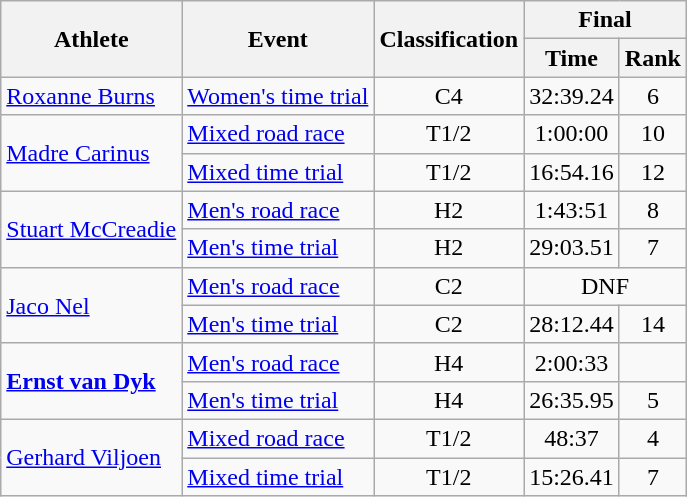<table class=wikitable>
<tr>
<th rowspan="2">Athlete</th>
<th rowspan="2">Event</th>
<th rowspan="2">Classification</th>
<th colspan="2">Final</th>
</tr>
<tr>
<th>Time</th>
<th>Rank</th>
</tr>
<tr>
<td><a href='#'>Roxanne Burns</a></td>
<td><a href='#'>Women's time trial</a></td>
<td style="text-align:center;">C4</td>
<td style="text-align:center;">32:39.24</td>
<td style="text-align:center;">6</td>
</tr>
<tr>
<td rowspan=2><a href='#'>Madre Carinus</a></td>
<td><a href='#'>Mixed road race</a></td>
<td style="text-align:center;">T1/2</td>
<td style="text-align:center;">1:00:00</td>
<td style="text-align:center;">10</td>
</tr>
<tr>
<td><a href='#'>Mixed time trial</a></td>
<td style="text-align:center;">T1/2</td>
<td style="text-align:center;">16:54.16</td>
<td style="text-align:center;">12</td>
</tr>
<tr>
<td rowspan=2><a href='#'>Stuart McCreadie</a></td>
<td><a href='#'>Men's road race</a></td>
<td style="text-align:center;">H2</td>
<td style="text-align:center;">1:43:51</td>
<td style="text-align:center;">8</td>
</tr>
<tr>
<td><a href='#'>Men's time trial</a></td>
<td style="text-align:center;">H2</td>
<td style="text-align:center;">29:03.51</td>
<td style="text-align:center;">7</td>
</tr>
<tr>
<td rowspan=2><a href='#'>Jaco Nel</a></td>
<td><a href='#'>Men's road race</a></td>
<td style="text-align:center;">C2</td>
<td style="text-align:center;" colspan="2">DNF</td>
</tr>
<tr>
<td><a href='#'>Men's time trial</a></td>
<td style="text-align:center;">C2</td>
<td style="text-align:center;">28:12.44</td>
<td style="text-align:center;">14</td>
</tr>
<tr>
<td rowspan=2><strong><a href='#'>Ernst van Dyk</a></strong></td>
<td><a href='#'>Men's road race</a></td>
<td style="text-align:center;">H4</td>
<td style="text-align:center;">2:00:33</td>
<td style="text-align:center;"></td>
</tr>
<tr>
<td><a href='#'>Men's time trial</a></td>
<td style="text-align:center;">H4</td>
<td style="text-align:center;">26:35.95</td>
<td style="text-align:center;">5</td>
</tr>
<tr>
<td rowspan=2><a href='#'>Gerhard Viljoen</a></td>
<td><a href='#'>Mixed road race</a></td>
<td style="text-align:center;">T1/2</td>
<td style="text-align:center;">48:37</td>
<td style="text-align:center;">4</td>
</tr>
<tr>
<td><a href='#'>Mixed time trial</a></td>
<td style="text-align:center;">T1/2</td>
<td style="text-align:center;">15:26.41</td>
<td style="text-align:center;">7</td>
</tr>
</table>
